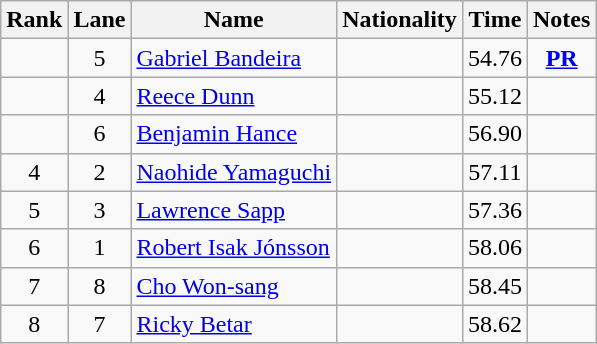<table class="wikitable sortable" style="text-align:center">
<tr>
<th>Rank</th>
<th>Lane</th>
<th>Name</th>
<th>Nationality</th>
<th>Time</th>
<th>Notes</th>
</tr>
<tr>
<td></td>
<td>5</td>
<td align="left"><a href='#'>Gabriel Bandeira</a></td>
<td align="left"></td>
<td>54.76</td>
<td><strong><a href='#'>PR</a></strong></td>
</tr>
<tr>
<td></td>
<td>4</td>
<td align=left><a href='#'>Reece Dunn</a></td>
<td align=left></td>
<td>55.12</td>
<td></td>
</tr>
<tr>
<td></td>
<td>6</td>
<td align="left"><a href='#'>Benjamin Hance</a></td>
<td align="left"></td>
<td>56.90</td>
<td></td>
</tr>
<tr>
<td>4</td>
<td>2</td>
<td align="left"><a href='#'>Naohide Yamaguchi</a></td>
<td align="left"></td>
<td>57.11</td>
<td></td>
</tr>
<tr>
<td>5</td>
<td>3</td>
<td align="left"><a href='#'>Lawrence Sapp</a></td>
<td align="left"></td>
<td>57.36</td>
<td></td>
</tr>
<tr>
<td>6</td>
<td>1</td>
<td align="left"><a href='#'>Robert Isak Jónsson</a></td>
<td align="left"></td>
<td>58.06</td>
<td></td>
</tr>
<tr>
<td>7</td>
<td>8</td>
<td align="left"><a href='#'>Cho Won-sang</a></td>
<td align="left"></td>
<td>58.45</td>
<td></td>
</tr>
<tr>
<td>8</td>
<td>7</td>
<td align="left"><a href='#'>Ricky Betar</a></td>
<td align="left"></td>
<td>58.62</td>
<td></td>
</tr>
</table>
